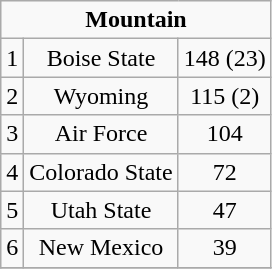<table class="wikitable" style="display: inline-table">
<tr align="center">
<td align="center" Colspan="3"><strong>Mountain</strong><br></td>
</tr>
<tr align="center">
<td>1</td>
<td>Boise State</td>
<td>148 (23)</td>
</tr>
<tr align="center">
<td>2</td>
<td>Wyoming</td>
<td>115 (2)</td>
</tr>
<tr align="center">
<td>3</td>
<td>Air Force</td>
<td>104</td>
</tr>
<tr align="center">
<td>4</td>
<td>Colorado State</td>
<td>72</td>
</tr>
<tr align="center">
<td>5</td>
<td>Utah State</td>
<td>47</td>
</tr>
<tr align="center">
<td>6</td>
<td>New Mexico</td>
<td>39</td>
</tr>
<tr>
</tr>
</table>
